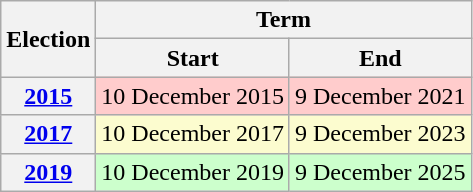<table class="wikitable" style="text-align:center">
<tr>
<th rowspan="2">Election</th>
<th colspan="2">Term</th>
</tr>
<tr>
<th>Start</th>
<th>End</th>
</tr>
<tr>
<th><a href='#'>2015</a></th>
<td bgcolor="#fcc">10 December 2015</td>
<td bgcolor="#fcc">9 December 2021</td>
</tr>
<tr>
<th><a href='#'>2017</a></th>
<td bgcolor="#fcfccf">10 December 2017</td>
<td bgcolor="#fcfccf">9 December 2023</td>
</tr>
<tr>
<th><a href='#'>2019</a></th>
<td bgcolor="#cfc">10 December 2019</td>
<td bgcolor="#cfc">9 December 2025</td>
</tr>
</table>
